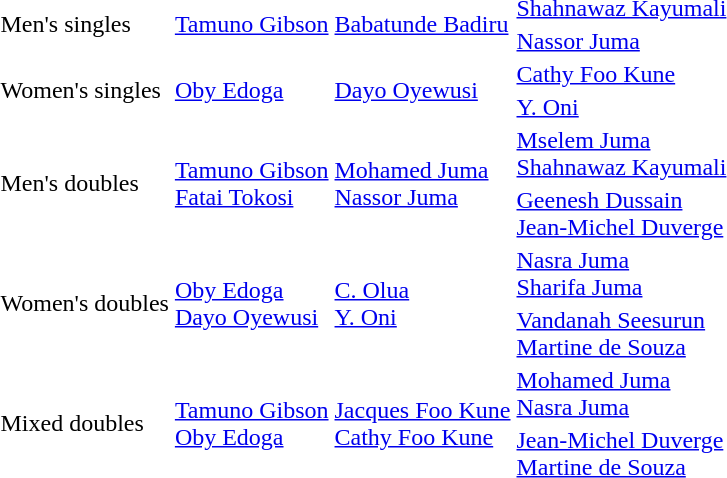<table>
<tr>
<td rowspan=2>Men's singles</td>
<td rowspan=2> <a href='#'>Tamuno Gibson</a></td>
<td rowspan=2> <a href='#'>Babatunde Badiru</a></td>
<td> <a href='#'>Shahnawaz Kayumali</a></td>
</tr>
<tr>
<td> <a href='#'>Nassor Juma</a></td>
</tr>
<tr>
<td rowspan=2>Women's singles</td>
<td rowspan=2> <a href='#'>Oby Edoga</a></td>
<td rowspan=2> <a href='#'>Dayo Oyewusi</a></td>
<td> <a href='#'>Cathy Foo Kune</a></td>
</tr>
<tr>
<td> <a href='#'>Y. Oni</a></td>
</tr>
<tr>
<td rowspan=2>Men's doubles</td>
<td rowspan=2> <a href='#'>Tamuno Gibson</a><br> <a href='#'>Fatai Tokosi</a></td>
<td rowspan=2> <a href='#'>Mohamed Juma</a><br> <a href='#'>Nassor Juma</a></td>
<td> <a href='#'>Mselem Juma</a><br> <a href='#'>Shahnawaz Kayumali</a></td>
</tr>
<tr>
<td> <a href='#'>Geenesh Dussain</a><br> <a href='#'>Jean-Michel Duverge</a></td>
</tr>
<tr>
<td rowspan=2>Women's doubles</td>
<td rowspan=2> <a href='#'>Oby Edoga</a><br> <a href='#'>Dayo Oyewusi</a></td>
<td rowspan=2> <a href='#'>C. Olua</a><br> <a href='#'>Y. Oni</a></td>
<td> <a href='#'>Nasra Juma</a><br> <a href='#'>Sharifa Juma</a></td>
</tr>
<tr>
<td> <a href='#'>Vandanah Seesurun</a><br> <a href='#'>Martine de Souza</a></td>
</tr>
<tr>
<td rowspan=2>Mixed doubles</td>
<td rowspan=2> <a href='#'>Tamuno Gibson</a><br> <a href='#'>Oby Edoga</a></td>
<td rowspan=2> <a href='#'>Jacques Foo Kune</a><br> <a href='#'>Cathy Foo Kune</a></td>
<td> <a href='#'>Mohamed Juma</a><br> <a href='#'>Nasra Juma</a></td>
</tr>
<tr>
<td> <a href='#'>Jean-Michel Duverge</a><br> <a href='#'>Martine de Souza</a></td>
</tr>
</table>
